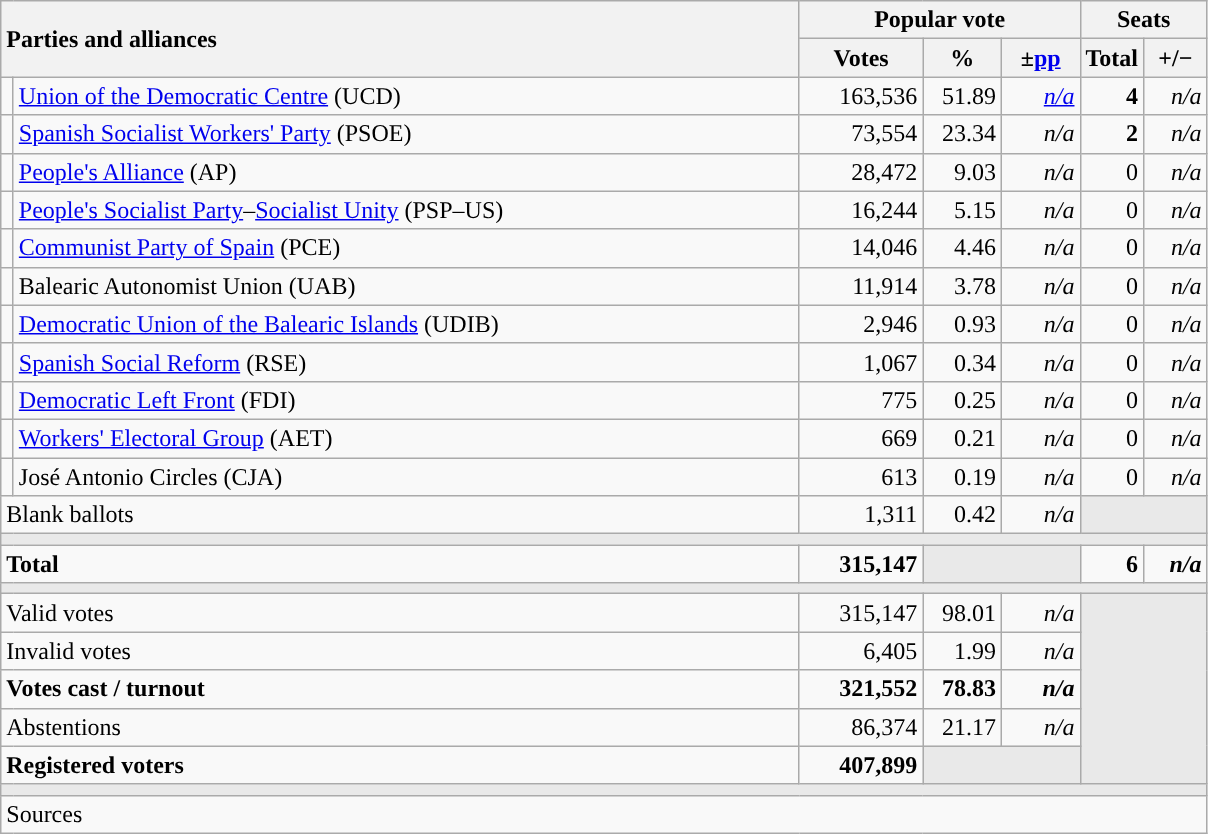<table class="wikitable" style="text-align:right;">
<tr>
<th style="text-align:left;" rowspan="2" colspan="2" width="525">Parties and alliances</th>
<th colspan="3">Popular vote</th>
<th colspan="2">Seats</th>
</tr>
<tr>
<th width="75">Votes</th>
<th width="45">%</th>
<th width="45">±<a href='#'>pp</a></th>
<th width="35">Total</th>
<th width="35">+/−</th>
</tr>
<tr>
<td width="1" style="color:inherit;background:"></td>
<td align="left"><a href='#'>Union of the Democratic Centre</a> (UCD)</td>
<td>163,536</td>
<td>51.89</td>
<td><em><a href='#'>n/a</a></em></td>
<td><strong>4</strong></td>
<td><em>n/a</em></td>
</tr>
<tr>
<td style="color:inherit;background:"></td>
<td align="left"><a href='#'>Spanish Socialist Workers' Party</a> (PSOE)</td>
<td>73,554</td>
<td>23.34</td>
<td><em>n/a</em></td>
<td><strong>2</strong></td>
<td><em>n/a</em></td>
</tr>
<tr>
<td style="color:inherit;background:"></td>
<td align="left"><a href='#'>People's Alliance</a> (AP)</td>
<td>28,472</td>
<td>9.03</td>
<td><em>n/a</em></td>
<td>0</td>
<td><em>n/a</em></td>
</tr>
<tr>
<td style="color:inherit;background:"></td>
<td align="left"><a href='#'>People's Socialist Party</a>–<a href='#'>Socialist Unity</a> (PSP–US)</td>
<td>16,244</td>
<td>5.15</td>
<td><em>n/a</em></td>
<td>0</td>
<td><em>n/a</em></td>
</tr>
<tr>
<td style="color:inherit;background:"></td>
<td align="left"><a href='#'>Communist Party of Spain</a> (PCE)</td>
<td>14,046</td>
<td>4.46</td>
<td><em>n/a</em></td>
<td>0</td>
<td><em>n/a</em></td>
</tr>
<tr>
<td style="color:inherit;background:"></td>
<td align="left">Balearic Autonomist Union (UAB)</td>
<td>11,914</td>
<td>3.78</td>
<td><em>n/a</em></td>
<td>0</td>
<td><em>n/a</em></td>
</tr>
<tr>
<td style="color:inherit;background:"></td>
<td align="left"><a href='#'>Democratic Union of the Balearic Islands</a> (UDIB)</td>
<td>2,946</td>
<td>0.93</td>
<td><em>n/a</em></td>
<td>0</td>
<td><em>n/a</em></td>
</tr>
<tr>
<td style="color:inherit;background:"></td>
<td align="left"><a href='#'>Spanish Social Reform</a> (RSE)</td>
<td>1,067</td>
<td>0.34</td>
<td><em>n/a</em></td>
<td>0</td>
<td><em>n/a</em></td>
</tr>
<tr>
<td style="color:inherit;background:"></td>
<td align="left"><a href='#'>Democratic Left Front</a> (FDI)</td>
<td>775</td>
<td>0.25</td>
<td><em>n/a</em></td>
<td>0</td>
<td><em>n/a</em></td>
</tr>
<tr>
<td style="color:inherit;background:"></td>
<td align="left"><a href='#'>Workers' Electoral Group</a> (AET)</td>
<td>669</td>
<td>0.21</td>
<td><em>n/a</em></td>
<td>0</td>
<td><em>n/a</em></td>
</tr>
<tr>
<td style="color:inherit;background:"></td>
<td align="left">José Antonio Circles (CJA)</td>
<td>613</td>
<td>0.19</td>
<td><em>n/a</em></td>
<td>0</td>
<td><em>n/a</em></td>
</tr>
<tr>
<td align="left" colspan="2">Blank ballots</td>
<td>1,311</td>
<td>0.42</td>
<td><em>n/a</em></td>
<td bgcolor="#E9E9E9" colspan="2"></td>
</tr>
<tr>
<td colspan="7" bgcolor="#E9E9E9"></td>
</tr>
<tr style="font-weight:bold;">
<td align="left" colspan="2">Total</td>
<td>315,147</td>
<td bgcolor="#E9E9E9" colspan="2"></td>
<td>6</td>
<td><em>n/a</em></td>
</tr>
<tr>
<td colspan="7" bgcolor="#E9E9E9"></td>
</tr>
<tr>
<td align="left" colspan="2">Valid votes</td>
<td>315,147</td>
<td>98.01</td>
<td><em>n/a</em></td>
<td bgcolor="#E9E9E9" colspan="2" rowspan="5"></td>
</tr>
<tr>
<td align="left" colspan="2">Invalid votes</td>
<td>6,405</td>
<td>1.99</td>
<td><em>n/a</em></td>
</tr>
<tr style="font-weight:bold;">
<td align="left" colspan="2">Votes cast / turnout</td>
<td>321,552</td>
<td>78.83</td>
<td><em>n/a</em></td>
</tr>
<tr>
<td align="left" colspan="2">Abstentions</td>
<td>86,374</td>
<td>21.17</td>
<td><em>n/a</em></td>
</tr>
<tr style="font-weight:bold;">
<td align="left" colspan="2">Registered voters</td>
<td>407,899</td>
<td bgcolor="#E9E9E9" colspan="2"></td>
</tr>
<tr>
<td colspan="7" bgcolor="#E9E9E9"></td>
</tr>
<tr>
<td align="left" colspan="7">Sources</td>
</tr>
</table>
